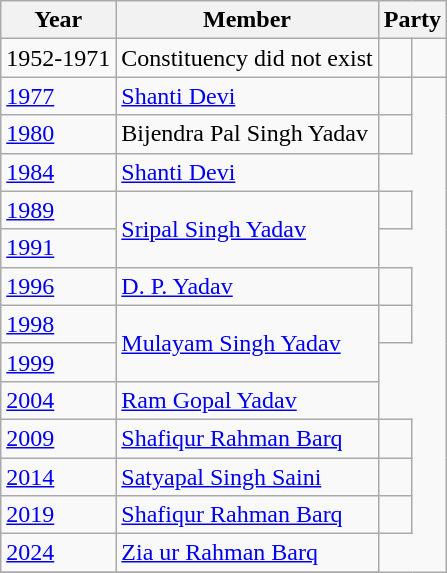<table class="wikitable sortable">
<tr>
<th>Year</th>
<th>Member</th>
<th colspan="2">Party</th>
</tr>
<tr>
<td>1952-1971</td>
<td>Constituency did not exist </td>
<td></td>
<td></td>
</tr>
<tr>
<td><a href='#'>1977</a></td>
<td><a href='#'>Shanti Devi</a></td>
<td></td>
</tr>
<tr>
<td><a href='#'>1980</a></td>
<td>Bijendra Pal Singh Yadav</td>
<td></td>
</tr>
<tr>
<td><a href='#'>1984</a></td>
<td><a href='#'>Shanti Devi</a></td>
</tr>
<tr>
<td><a href='#'>1989</a></td>
<td rowspan="2"><a href='#'>Sripal Singh Yadav</a></td>
<td></td>
</tr>
<tr>
<td><a href='#'>1991</a></td>
</tr>
<tr>
<td><a href='#'>1996</a></td>
<td><a href='#'>D. P. Yadav</a></td>
<td></td>
</tr>
<tr>
<td><a href='#'>1998</a></td>
<td rowspan="2"><a href='#'>Mulayam Singh Yadav</a></td>
<td></td>
</tr>
<tr>
<td><a href='#'>1999</a></td>
</tr>
<tr>
<td><a href='#'>2004</a></td>
<td><a href='#'>Ram Gopal Yadav</a></td>
</tr>
<tr>
<td><a href='#'>2009</a></td>
<td><a href='#'>Shafiqur Rahman Barq</a></td>
<td></td>
</tr>
<tr>
<td><a href='#'>2014</a></td>
<td><a href='#'>Satyapal Singh Saini</a></td>
<td></td>
</tr>
<tr>
<td><a href='#'>2019</a></td>
<td><a href='#'>Shafiqur Rahman Barq</a></td>
<td></td>
</tr>
<tr>
<td><a href='#'>2024</a></td>
<td><a href='#'>Zia ur Rahman Barq</a></td>
</tr>
<tr>
</tr>
</table>
